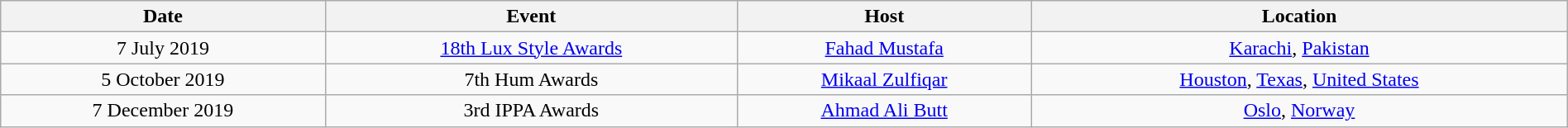<table class="wikitable sortable" style="text-align: center; width: 100%; margin: 1em auto 1em auto;">
<tr>
<th>Date</th>
<th>Event</th>
<th>Host</th>
<th>Location</th>
</tr>
<tr>
<td>7 July 2019</td>
<td><a href='#'>18th Lux Style Awards</a></td>
<td><a href='#'>Fahad Mustafa</a></td>
<td><a href='#'>Karachi</a>, <a href='#'>Pakistan</a></td>
</tr>
<tr>
<td>5 October 2019</td>
<td>7th Hum Awards</td>
<td><a href='#'>Mikaal Zulfiqar</a></td>
<td><a href='#'>Houston</a>, <a href='#'>Texas</a>, <a href='#'>United States</a></td>
</tr>
<tr>
<td>7 December 2019</td>
<td>3rd IPPA Awards</td>
<td><a href='#'>Ahmad Ali Butt</a></td>
<td><a href='#'>Oslo</a>, <a href='#'>Norway</a></td>
</tr>
</table>
